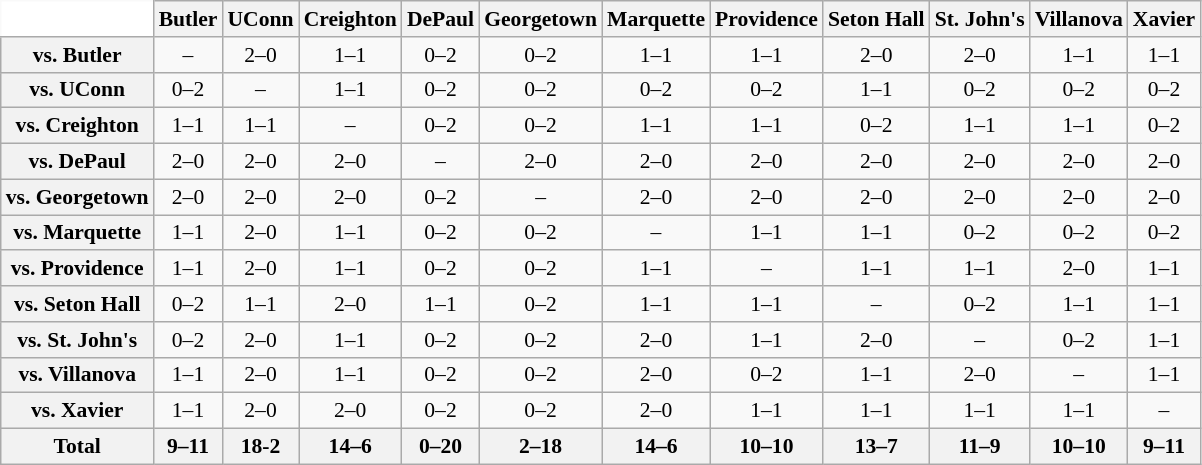<table class="wikitable" style="white-space:nowrap;font-size:90%;">
<tr>
<th colspan=1 style="background:white; border-top-style:hidden; border-left-style:hidden;"   width=75> </th>
<th style=>Butler</th>
<th style=>UConn</th>
<th style=>Creighton</th>
<th style=>DePaul</th>
<th style=>Georgetown</th>
<th style=>Marquette</th>
<th style=>Providence</th>
<th style=>Seton Hall</th>
<th style=>St. John's</th>
<th style=>Villanova</th>
<th style=>Xavier</th>
</tr>
<tr style="text-align:center;">
<th>vs. Butler</th>
<td>–</td>
<td>2–0</td>
<td>1–1</td>
<td>0–2</td>
<td>0–2</td>
<td>1–1</td>
<td>1–1</td>
<td>2–0</td>
<td>2–0</td>
<td>1–1</td>
<td>1–1</td>
</tr>
<tr style="text-align:center;">
<th>vs. UConn</th>
<td>0–2</td>
<td>–</td>
<td>1–1</td>
<td>0–2</td>
<td>0–2</td>
<td>0–2</td>
<td>0–2</td>
<td>1–1</td>
<td>0–2</td>
<td>0–2</td>
<td>0–2</td>
</tr>
<tr style="text-align:center;">
<th>vs. Creighton</th>
<td>1–1</td>
<td>1–1</td>
<td>–</td>
<td>0–2</td>
<td>0–2</td>
<td>1–1</td>
<td>1–1</td>
<td>0–2</td>
<td>1–1</td>
<td>1–1</td>
<td>0–2</td>
</tr>
<tr style="text-align:center;">
<th>vs. DePaul</th>
<td>2–0</td>
<td>2–0</td>
<td>2–0</td>
<td>–</td>
<td>2–0</td>
<td>2–0</td>
<td>2–0</td>
<td>2–0</td>
<td>2–0</td>
<td>2–0</td>
<td>2–0</td>
</tr>
<tr style="text-align:center;">
<th>vs. Georgetown</th>
<td>2–0</td>
<td>2–0</td>
<td>2–0</td>
<td>0–2</td>
<td>–</td>
<td>2–0</td>
<td>2–0</td>
<td>2–0</td>
<td>2–0</td>
<td>2–0</td>
<td>2–0</td>
</tr>
<tr style="text-align:center;">
<th>vs. Marquette</th>
<td>1–1</td>
<td>2–0</td>
<td>1–1</td>
<td>0–2</td>
<td>0–2</td>
<td>–</td>
<td>1–1</td>
<td>1–1</td>
<td>0–2</td>
<td>0–2</td>
<td>0–2</td>
</tr>
<tr style="text-align:center;">
<th>vs. Providence</th>
<td>1–1</td>
<td>2–0</td>
<td>1–1</td>
<td>0–2</td>
<td>0–2</td>
<td>1–1</td>
<td>–</td>
<td>1–1</td>
<td>1–1</td>
<td>2–0</td>
<td>1–1</td>
</tr>
<tr style="text-align:center;">
<th>vs. Seton Hall</th>
<td>0–2</td>
<td>1–1</td>
<td>2–0</td>
<td>1–1</td>
<td>0–2</td>
<td>1–1</td>
<td>1–1</td>
<td>–</td>
<td>0–2</td>
<td>1–1</td>
<td>1–1</td>
</tr>
<tr style="text-align:center;">
<th>vs. St. John's</th>
<td>0–2</td>
<td>2–0</td>
<td>1–1</td>
<td>0–2</td>
<td>0–2</td>
<td>2–0</td>
<td>1–1</td>
<td>2–0</td>
<td>–</td>
<td>0–2</td>
<td>1–1</td>
</tr>
<tr style="text-align:center;">
<th>vs. Villanova</th>
<td>1–1</td>
<td>2–0</td>
<td>1–1</td>
<td>0–2</td>
<td>0–2</td>
<td>2–0</td>
<td>0–2</td>
<td>1–1</td>
<td>2–0</td>
<td>–</td>
<td>1–1</td>
</tr>
<tr style="text-align:center;">
<th>vs. Xavier</th>
<td>1–1</td>
<td>2–0</td>
<td>2–0</td>
<td>0–2</td>
<td>0–2</td>
<td>2–0</td>
<td>1–1</td>
<td>1–1</td>
<td>1–1</td>
<td>1–1</td>
<td>–<br></td>
</tr>
<tr style="text-align:center;">
<th>Total</th>
<th>9–11</th>
<th>18-2</th>
<th>14–6</th>
<th>0–20</th>
<th>2–18</th>
<th>14–6</th>
<th>10–10</th>
<th>13–7</th>
<th>11–9</th>
<th>10–10</th>
<th>9–11</th>
</tr>
</table>
